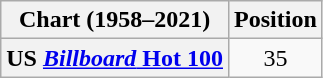<table class="wikitable plainrowheaders">
<tr>
<th>Chart (1958–2021)</th>
<th>Position</th>
</tr>
<tr>
<th scope="row">US <a href='#'><em>Billboard</em> Hot 100</a></th>
<td style="text-align:center;">35</td>
</tr>
</table>
